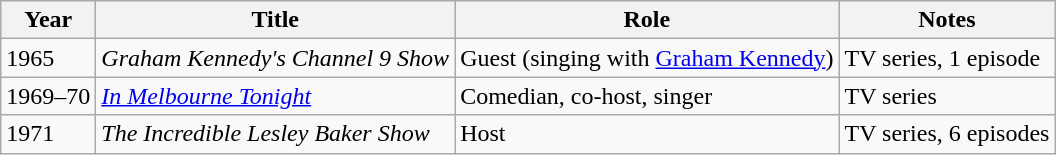<table class="wikitable">
<tr>
<th>Year</th>
<th>Title</th>
<th>Role</th>
<th>Notes</th>
</tr>
<tr>
<td>1965</td>
<td><em>Graham Kennedy's Channel 9 Show</em></td>
<td>Guest (singing with <a href='#'>Graham Kennedy</a>)</td>
<td>TV series, 1 episode</td>
</tr>
<tr>
<td>1969–70</td>
<td><em><a href='#'>In Melbourne Tonight</a></em></td>
<td>Comedian, co-host, singer</td>
<td>TV series</td>
</tr>
<tr>
<td>1971</td>
<td><em>The Incredible Lesley Baker Show</em></td>
<td>Host</td>
<td>TV series, 6 episodes</td>
</tr>
</table>
